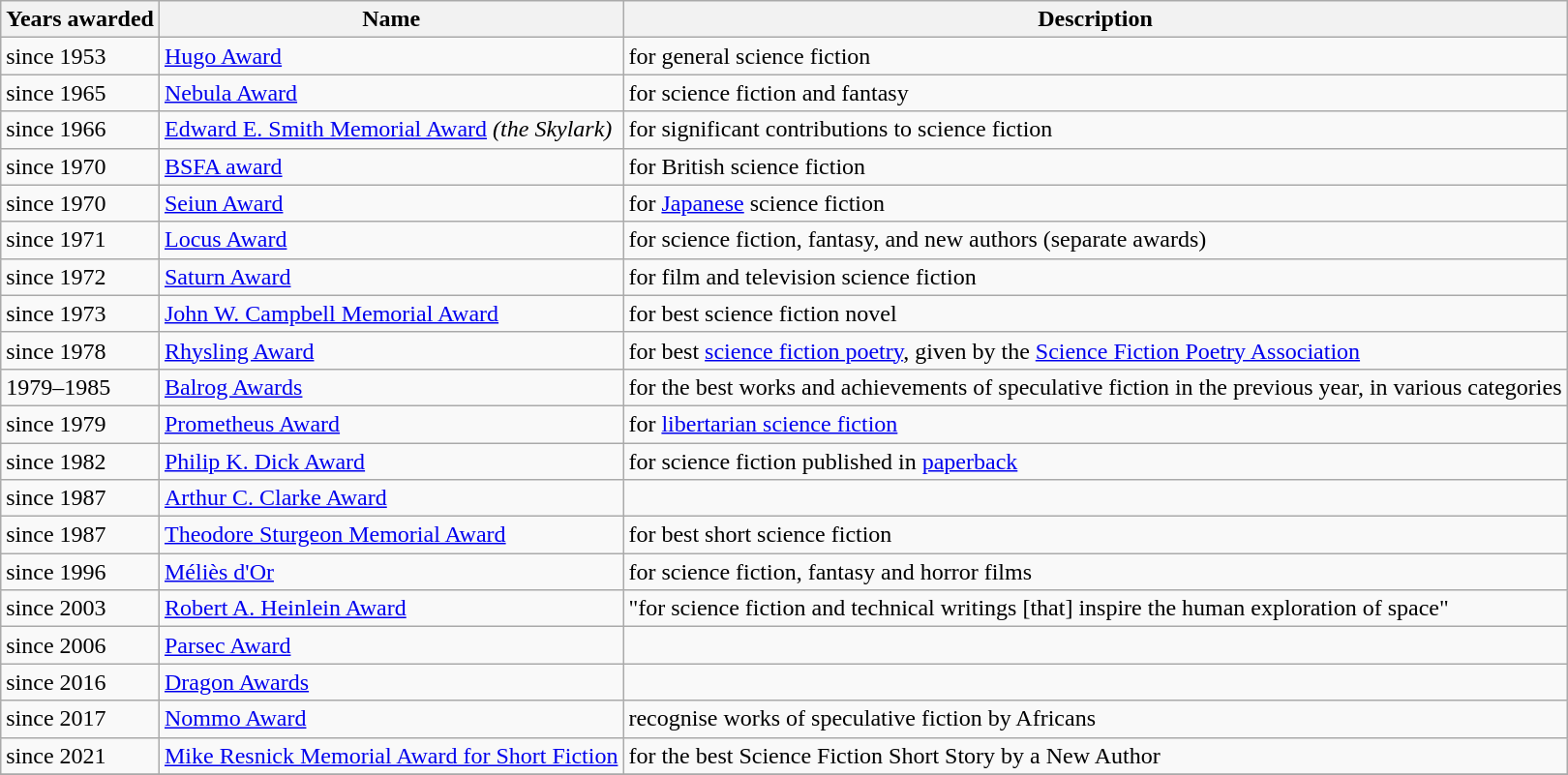<table class="wikitable">
<tr>
<th>Years awarded</th>
<th>Name</th>
<th>Description</th>
</tr>
<tr>
<td>since 1953</td>
<td><a href='#'>Hugo Award</a></td>
<td>for general science fiction</td>
</tr>
<tr>
<td>since 1965</td>
<td><a href='#'>Nebula Award</a></td>
<td>for science fiction and fantasy</td>
</tr>
<tr>
<td>since 1966</td>
<td><a href='#'>Edward E. Smith Memorial Award</a> <em>(the Skylark)</em></td>
<td>for significant contributions to science fiction</td>
</tr>
<tr>
<td>since 1970</td>
<td><a href='#'>BSFA award</a></td>
<td>for British science fiction</td>
</tr>
<tr>
<td>since 1970</td>
<td><a href='#'>Seiun Award</a></td>
<td>for <a href='#'>Japanese</a> science fiction</td>
</tr>
<tr>
<td>since 1971</td>
<td><a href='#'>Locus Award</a></td>
<td>for science fiction, fantasy, and new authors (separate awards)</td>
</tr>
<tr>
<td>since 1972</td>
<td><a href='#'>Saturn Award</a></td>
<td>for film and television science fiction</td>
</tr>
<tr>
<td>since 1973</td>
<td><a href='#'>John W. Campbell Memorial Award</a></td>
<td>for best science fiction novel</td>
</tr>
<tr>
<td>since 1978</td>
<td><a href='#'>Rhysling Award</a></td>
<td>for best <a href='#'>science fiction poetry</a>, given by the <a href='#'>Science Fiction Poetry Association</a></td>
</tr>
<tr>
<td>1979–1985</td>
<td><a href='#'>Balrog Awards</a></td>
<td>for the best works and achievements of speculative fiction in the previous year, in various categories</td>
</tr>
<tr>
<td>since 1979</td>
<td><a href='#'>Prometheus Award</a></td>
<td>for <a href='#'>libertarian science fiction</a></td>
</tr>
<tr>
<td>since 1982</td>
<td><a href='#'>Philip K. Dick Award</a></td>
<td>for science fiction published in <a href='#'>paperback</a></td>
</tr>
<tr>
<td>since 1987</td>
<td><a href='#'>Arthur C. Clarke Award</a></td>
<td></td>
</tr>
<tr>
<td>since 1987</td>
<td><a href='#'>Theodore Sturgeon Memorial Award</a></td>
<td>for best short science fiction</td>
</tr>
<tr>
<td>since 1996</td>
<td><a href='#'>Méliès d'Or</a></td>
<td>for science fiction, fantasy and horror films</td>
</tr>
<tr>
<td>since 2003</td>
<td><a href='#'>Robert A. Heinlein Award</a></td>
<td>"for science fiction and technical writings [that] inspire the human exploration of space"</td>
</tr>
<tr>
<td>since 2006</td>
<td><a href='#'>Parsec Award</a></td>
<td></td>
</tr>
<tr>
<td>since 2016</td>
<td><a href='#'>Dragon Awards</a></td>
<td></td>
</tr>
<tr>
<td>since 2017</td>
<td><a href='#'>Nommo Award</a></td>
<td>recognise works of speculative fiction by Africans</td>
</tr>
<tr>
<td>since 2021</td>
<td><a href='#'>Mike Resnick Memorial Award for Short Fiction</a></td>
<td>for the best Science Fiction Short Story by a New Author</td>
</tr>
<tr>
</tr>
</table>
